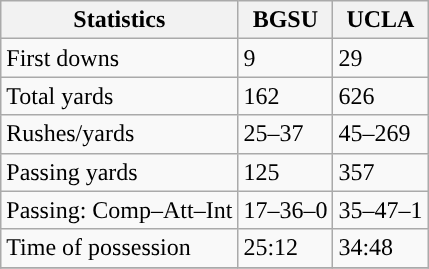<table class="wikitable" style="float: left;">
<tr>
<th>Statistics</th>
<th>BGSU</th>
<th>UCLA</th>
</tr>
<tr>
<td>First downs</td>
<td>9</td>
<td>29</td>
</tr>
<tr>
<td>Total yards</td>
<td>162</td>
<td>626</td>
</tr>
<tr>
<td>Rushes/yards</td>
<td>25–37</td>
<td>45–269</td>
</tr>
<tr>
<td>Passing yards</td>
<td>125</td>
<td>357</td>
</tr>
<tr>
<td>Passing: Comp–Att–Int</td>
<td>17–36–0</td>
<td>35–47–1</td>
</tr>
<tr>
<td>Time of possession</td>
<td>25:12</td>
<td>34:48</td>
</tr>
<tr>
</tr>
</table>
